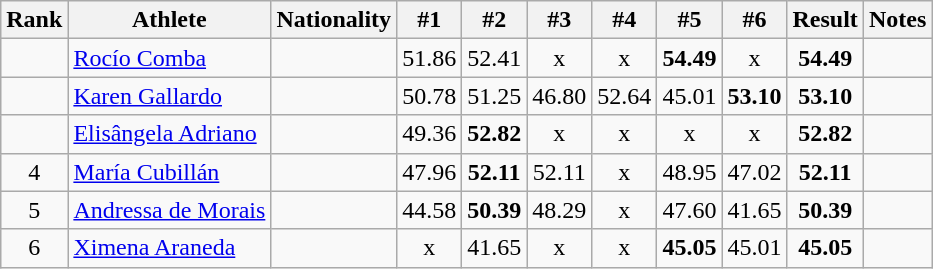<table class="wikitable sortable" style="text-align:center">
<tr>
<th>Rank</th>
<th>Athlete</th>
<th>Nationality</th>
<th>#1</th>
<th>#2</th>
<th>#3</th>
<th>#4</th>
<th>#5</th>
<th>#6</th>
<th>Result</th>
<th>Notes</th>
</tr>
<tr>
<td></td>
<td align="left"><a href='#'>Rocío Comba</a></td>
<td align=left></td>
<td>51.86</td>
<td>52.41</td>
<td>x</td>
<td>x</td>
<td><strong>54.49</strong></td>
<td>x</td>
<td><strong>54.49</strong></td>
<td></td>
</tr>
<tr>
<td></td>
<td align="left"><a href='#'>Karen Gallardo</a></td>
<td align=left></td>
<td>50.78</td>
<td>51.25</td>
<td>46.80</td>
<td>52.64</td>
<td>45.01</td>
<td><strong>53.10</strong></td>
<td><strong>53.10</strong></td>
<td></td>
</tr>
<tr>
<td></td>
<td align="left"><a href='#'>Elisângela Adriano</a></td>
<td align=left></td>
<td>49.36</td>
<td><strong>52.82</strong></td>
<td>x</td>
<td>x</td>
<td>x</td>
<td>x</td>
<td><strong>52.82</strong></td>
<td></td>
</tr>
<tr>
<td>4</td>
<td align="left"><a href='#'>María Cubillán</a></td>
<td align=left></td>
<td>47.96</td>
<td><strong>52.11</strong></td>
<td>52.11</td>
<td>x</td>
<td>48.95</td>
<td>47.02</td>
<td><strong>52.11</strong></td>
<td></td>
</tr>
<tr>
<td>5</td>
<td align="left"><a href='#'>Andressa de Morais</a></td>
<td align=left></td>
<td>44.58</td>
<td><strong>50.39</strong></td>
<td>48.29</td>
<td>x</td>
<td>47.60</td>
<td>41.65</td>
<td><strong>50.39</strong></td>
<td></td>
</tr>
<tr>
<td>6</td>
<td align="left"><a href='#'>Ximena Araneda</a></td>
<td align=left></td>
<td>x</td>
<td>41.65</td>
<td>x</td>
<td>x</td>
<td><strong>45.05</strong></td>
<td>45.01</td>
<td><strong>45.05</strong></td>
<td></td>
</tr>
</table>
